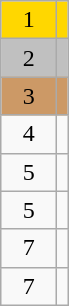<table class="wikitable" style="text-align:center">
<tr bgcolor=gold>
<td width="30">1</td>
<td align=left></td>
</tr>
<tr bgcolor=silver>
<td>2</td>
<td align=left></td>
</tr>
<tr bgcolor=cc9966>
<td>3</td>
<td align=left></td>
</tr>
<tr>
<td>4</td>
<td align=left></td>
</tr>
<tr>
<td>5</td>
<td align=left></td>
</tr>
<tr>
<td>5</td>
<td align=left></td>
</tr>
<tr>
<td>7</td>
<td align=left></td>
</tr>
<tr>
<td>7</td>
<td align=left></td>
</tr>
</table>
